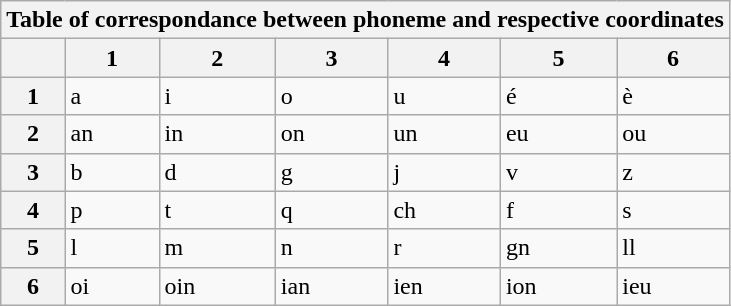<table class="wikitable">
<tr>
<th colspan="7">Table of correspondance between phoneme and respective coordinates</th>
</tr>
<tr>
<th></th>
<th>1</th>
<th>2</th>
<th>3</th>
<th>4</th>
<th>5</th>
<th>6</th>
</tr>
<tr>
<th>1</th>
<td>a</td>
<td>i</td>
<td>o</td>
<td>u</td>
<td>é</td>
<td>è</td>
</tr>
<tr>
<th>2</th>
<td>an</td>
<td>in</td>
<td>on</td>
<td>un</td>
<td>eu</td>
<td>ou</td>
</tr>
<tr>
<th>3</th>
<td>b</td>
<td>d</td>
<td>g</td>
<td>j</td>
<td>v</td>
<td>z</td>
</tr>
<tr>
<th>4</th>
<td>p</td>
<td>t</td>
<td>q</td>
<td>ch</td>
<td>f</td>
<td>s</td>
</tr>
<tr>
<th>5</th>
<td>l</td>
<td>m</td>
<td>n</td>
<td>r</td>
<td>gn</td>
<td>ll</td>
</tr>
<tr>
<th>6</th>
<td>oi</td>
<td>oin</td>
<td>ian</td>
<td>ien</td>
<td>ion</td>
<td>ieu</td>
</tr>
</table>
